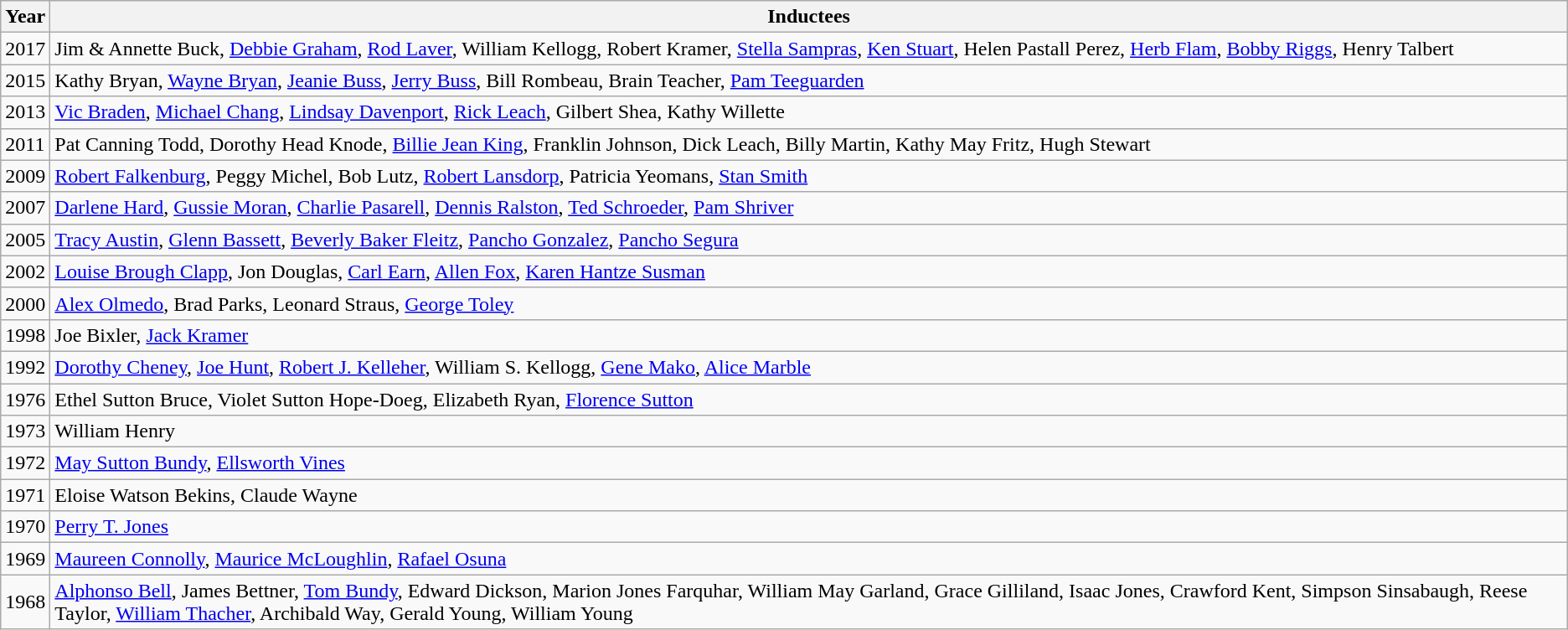<table class="wikitable">
<tr style="background:#EFEFEF">
<th>Year</th>
<th>Inductees</th>
</tr>
<tr>
<td>2017</td>
<td>Jim & Annette Buck, <a href='#'>Debbie Graham</a>, <a href='#'>Rod Laver</a>, William Kellogg, Robert Kramer, <a href='#'>Stella Sampras</a>, <a href='#'>Ken Stuart</a>, Helen Pastall Perez, <a href='#'>Herb Flam</a>, <a href='#'>Bobby Riggs</a>, Henry Talbert</td>
</tr>
<tr>
<td>2015</td>
<td>Kathy Bryan, <a href='#'>Wayne Bryan</a>, <a href='#'>Jeanie Buss</a>, <a href='#'>Jerry Buss</a>, Bill Rombeau, Brain Teacher, <a href='#'>Pam Teeguarden</a></td>
</tr>
<tr>
<td>2013</td>
<td><a href='#'>Vic Braden</a>, <a href='#'>Michael Chang</a>, <a href='#'>Lindsay Davenport</a>, <a href='#'>Rick Leach</a>, Gilbert Shea, Kathy Willette</td>
</tr>
<tr>
<td>2011</td>
<td>Pat Canning Todd, Dorothy Head Knode, <a href='#'>Billie Jean King</a>, Franklin Johnson, Dick Leach, Billy Martin, Kathy May Fritz, Hugh Stewart</td>
</tr>
<tr>
<td>2009</td>
<td><a href='#'>Robert Falkenburg</a>, Peggy Michel, Bob Lutz, <a href='#'>Robert Lansdorp</a>, Patricia Yeomans, <a href='#'>Stan Smith</a></td>
</tr>
<tr>
<td>2007</td>
<td><a href='#'>Darlene Hard</a>, <a href='#'>Gussie Moran</a>, <a href='#'>Charlie Pasarell</a>, <a href='#'>Dennis Ralston</a>, <a href='#'>Ted Schroeder</a>, <a href='#'>Pam Shriver</a></td>
</tr>
<tr>
<td>2005</td>
<td><a href='#'>Tracy Austin</a>, <a href='#'>Glenn Bassett</a>, <a href='#'>Beverly Baker Fleitz</a>, <a href='#'>Pancho Gonzalez</a>, <a href='#'>Pancho Segura</a></td>
</tr>
<tr>
<td>2002</td>
<td><a href='#'>Louise Brough Clapp</a>, Jon Douglas, <a href='#'>Carl Earn</a>, <a href='#'>Allen Fox</a>, <a href='#'>Karen Hantze Susman</a></td>
</tr>
<tr>
<td>2000</td>
<td><a href='#'>Alex Olmedo</a>, Brad Parks, Leonard Straus, <a href='#'>George Toley</a></td>
</tr>
<tr>
<td>1998</td>
<td>Joe Bixler, <a href='#'>Jack Kramer</a></td>
</tr>
<tr>
<td>1992</td>
<td><a href='#'>Dorothy Cheney</a>, <a href='#'>Joe Hunt</a>, <a href='#'>Robert J. Kelleher</a>, William S. Kellogg, <a href='#'>Gene Mako</a>, <a href='#'>Alice Marble</a></td>
</tr>
<tr>
<td>1976</td>
<td>Ethel Sutton Bruce, Violet Sutton Hope-Doeg, Elizabeth Ryan, <a href='#'>Florence Sutton</a></td>
</tr>
<tr>
<td>1973</td>
<td>William Henry</td>
</tr>
<tr>
<td>1972</td>
<td><a href='#'>May Sutton Bundy</a>, <a href='#'>Ellsworth Vines</a></td>
</tr>
<tr>
<td>1971</td>
<td>Eloise Watson Bekins, Claude Wayne</td>
</tr>
<tr>
<td>1970</td>
<td><a href='#'>Perry T. Jones</a></td>
</tr>
<tr>
<td>1969</td>
<td><a href='#'>Maureen Connolly</a>, <a href='#'>Maurice McLoughlin</a>, <a href='#'>Rafael Osuna</a></td>
</tr>
<tr>
<td>1968</td>
<td><a href='#'>Alphonso Bell</a>, James Bettner, <a href='#'>Tom Bundy</a>, Edward Dickson, Marion Jones Farquhar, William May Garland, Grace Gilliland, Isaac Jones, Crawford Kent, Simpson Sinsabaugh, Reese Taylor, <a href='#'>William Thacher</a>, Archibald Way, Gerald Young, William Young</td>
</tr>
</table>
